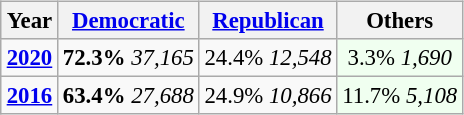<table class="wikitable" style="float:right; font-size:95%;">
<tr>
<th style="text-align:center;">Year</th>
<th style="text-align:center;"><a href='#'>Democratic</a></th>
<th style="text-align:center;"><a href='#'>Republican</a></th>
<th style="text-align:center;">Others</th>
</tr>
<tr>
<td style="text-align:center;" ><strong><a href='#'>2020</a></strong></td>
<td style="text-align:center;" ><strong>72.3%</strong> <em>37,165</em></td>
<td style="text-align:center;" >24.4% <em>12,548</em></td>
<td style="text-align:center; background:honeyDew;">3.3% <em>1,690</em></td>
</tr>
<tr>
<td style="text-align:center;" ><strong><a href='#'>2016</a></strong></td>
<td style="text-align:center;" ><strong>63.4%</strong> <em>27,688</em></td>
<td style="text-align:center;" >24.9% <em>10,866</em></td>
<td style="text-align:center; background:honeyDew;">11.7% <em>5,108</em></td>
</tr>
</table>
